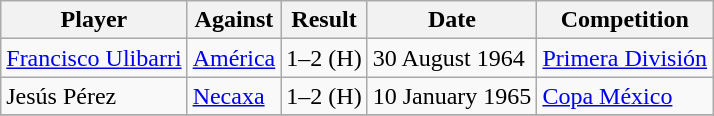<table class="wikitable">
<tr>
<th>Player</th>
<th>Against</th>
<th>Result</th>
<th>Date</th>
<th>Competition</th>
</tr>
<tr>
<td> <a href='#'>Francisco Ulibarri</a></td>
<td><a href='#'>América</a></td>
<td>1–2 (H)</td>
<td>30 August 1964</td>
<td><a href='#'>Primera División</a></td>
</tr>
<tr>
<td> Jesús Pérez</td>
<td><a href='#'>Necaxa</a></td>
<td>1–2 (H)</td>
<td>10 January 1965</td>
<td><a href='#'>Copa México</a></td>
</tr>
<tr>
</tr>
</table>
